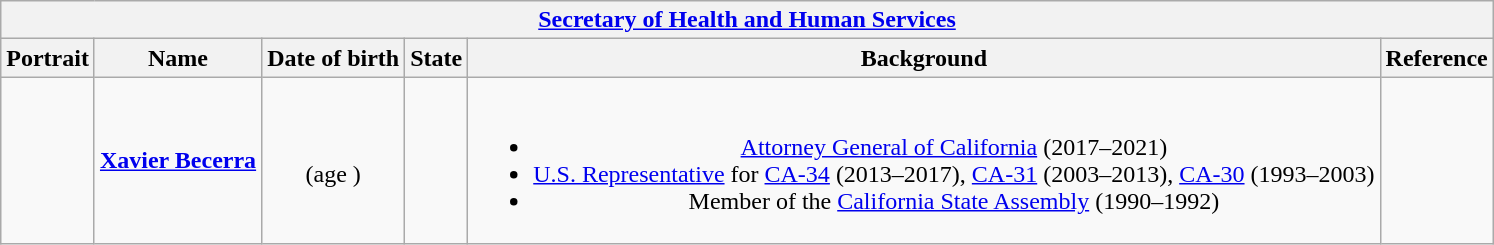<table class="wikitable collapsible" style="text-align:center;">
<tr>
<th colspan="6"><a href='#'>Secretary of Health and Human Services</a></th>
</tr>
<tr>
<th>Portrait</th>
<th>Name</th>
<th>Date of birth</th>
<th>State</th>
<th>Background</th>
<th>Reference</th>
</tr>
<tr>
<td></td>
<td><strong><a href='#'>Xavier Becerra</a></strong></td>
<td><br>(age )</td>
<td></td>
<td><br><ul><li><a href='#'>Attorney General of California</a> (2017–2021)</li><li><a href='#'>U.S. Representative</a> for <a href='#'>CA-34</a> (2013–2017), <a href='#'>CA-31</a> (2003–2013), <a href='#'>CA-30</a> (1993–2003)</li><li>Member of the <a href='#'>California State Assembly</a> (1990–1992)</li></ul></td>
<td></td>
</tr>
</table>
